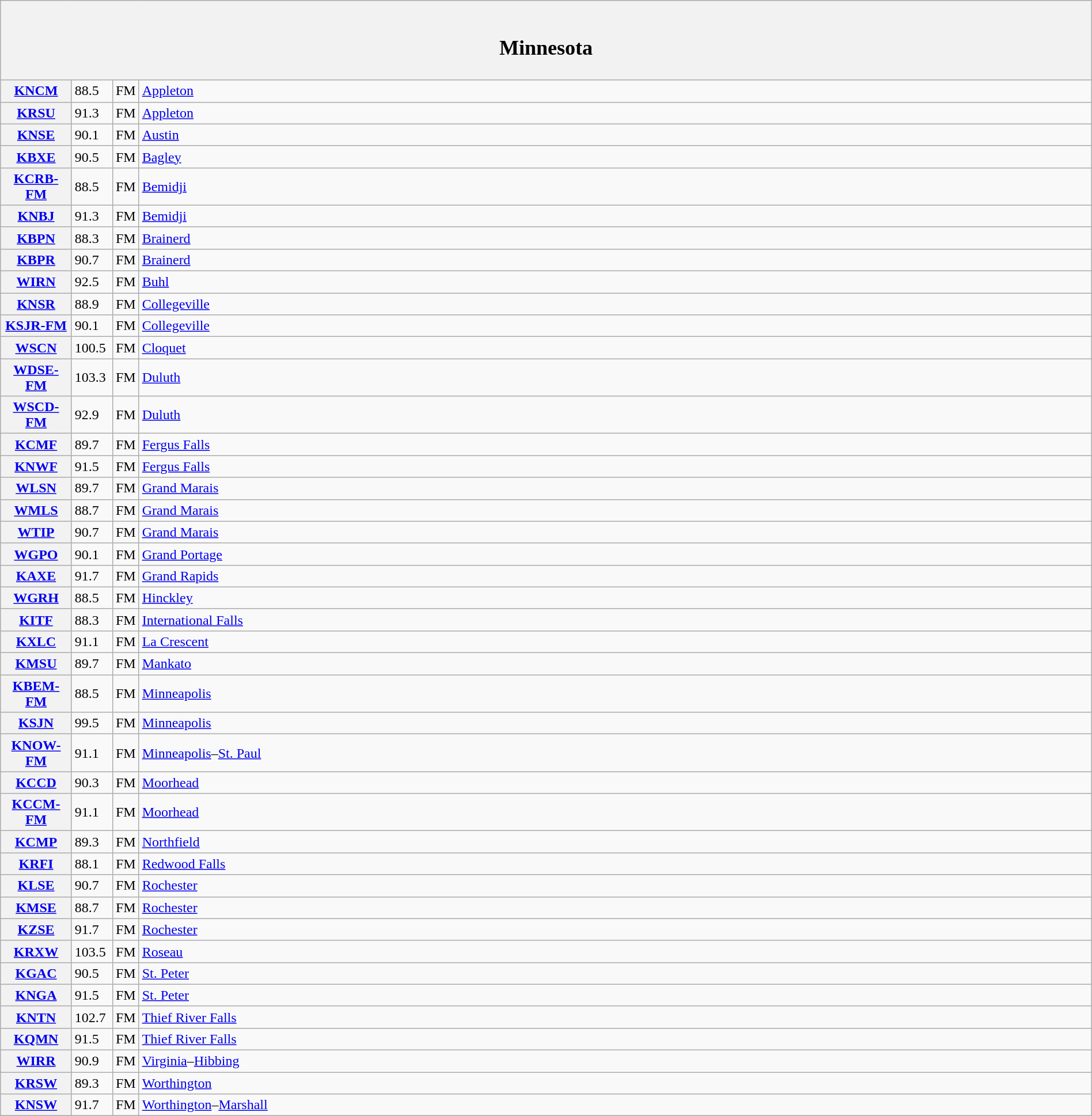<table class="wikitable mw-collapsible" style="width:100%">
<tr>
<th scope="col" colspan="4"><br><h2>Minnesota</h2></th>
</tr>
<tr>
<th scope="row" style="width: 75px;"><a href='#'>KNCM</a></th>
<td style="width: 40px;">88.5</td>
<td style="width: 21px;">FM</td>
<td><a href='#'>Appleton</a></td>
</tr>
<tr>
<th scope="row"><a href='#'>KRSU</a></th>
<td>91.3</td>
<td>FM</td>
<td><a href='#'>Appleton</a></td>
</tr>
<tr>
<th scope="row"><a href='#'>KNSE</a></th>
<td>90.1</td>
<td>FM</td>
<td><a href='#'>Austin</a></td>
</tr>
<tr>
<th scope="row"><a href='#'>KBXE</a></th>
<td>90.5</td>
<td>FM</td>
<td><a href='#'>Bagley</a></td>
</tr>
<tr>
<th scope="row"><a href='#'>KCRB-FM</a></th>
<td>88.5</td>
<td>FM</td>
<td><a href='#'>Bemidji</a></td>
</tr>
<tr>
<th scope="row"><a href='#'>KNBJ</a></th>
<td>91.3</td>
<td>FM</td>
<td><a href='#'>Bemidji</a></td>
</tr>
<tr>
<th scope="row"><a href='#'>KBPN</a></th>
<td>88.3</td>
<td>FM</td>
<td><a href='#'>Brainerd</a></td>
</tr>
<tr>
<th scope="row"><a href='#'>KBPR</a></th>
<td>90.7</td>
<td>FM</td>
<td><a href='#'>Brainerd</a></td>
</tr>
<tr>
<th scope="row"><a href='#'>WIRN</a></th>
<td>92.5</td>
<td>FM</td>
<td><a href='#'>Buhl</a></td>
</tr>
<tr>
<th scope="row"><a href='#'>KNSR</a></th>
<td>88.9</td>
<td>FM</td>
<td><a href='#'>Collegeville</a></td>
</tr>
<tr>
<th scope="row"><a href='#'>KSJR-FM</a></th>
<td>90.1</td>
<td>FM</td>
<td><a href='#'>Collegeville</a></td>
</tr>
<tr>
<th scope="row"><a href='#'>WSCN</a></th>
<td>100.5</td>
<td>FM</td>
<td><a href='#'>Cloquet</a></td>
</tr>
<tr>
<th scope="row"><a href='#'>WDSE-FM</a></th>
<td>103.3</td>
<td>FM</td>
<td><a href='#'>Duluth</a></td>
</tr>
<tr>
<th scope="row"><a href='#'>WSCD-FM</a></th>
<td>92.9</td>
<td>FM</td>
<td><a href='#'>Duluth</a></td>
</tr>
<tr>
<th scope="row"><a href='#'>KCMF</a></th>
<td>89.7</td>
<td>FM</td>
<td><a href='#'>Fergus Falls</a></td>
</tr>
<tr>
<th scope="row"><a href='#'>KNWF</a></th>
<td>91.5</td>
<td>FM</td>
<td><a href='#'>Fergus Falls</a></td>
</tr>
<tr>
<th scope="row"><a href='#'>WLSN</a></th>
<td>89.7</td>
<td>FM</td>
<td><a href='#'>Grand Marais</a></td>
</tr>
<tr>
<th scope="row"><a href='#'>WMLS</a></th>
<td>88.7</td>
<td>FM</td>
<td><a href='#'>Grand Marais</a></td>
</tr>
<tr>
<th scope="row"><a href='#'>WTIP</a></th>
<td>90.7</td>
<td>FM</td>
<td><a href='#'>Grand Marais</a></td>
</tr>
<tr>
<th scope="row"><a href='#'>WGPO</a></th>
<td>90.1</td>
<td>FM</td>
<td><a href='#'>Grand Portage</a></td>
</tr>
<tr>
<th scope="row"><a href='#'>KAXE</a></th>
<td>91.7</td>
<td>FM</td>
<td><a href='#'>Grand Rapids</a></td>
</tr>
<tr>
<th scope="row"><a href='#'>WGRH</a></th>
<td>88.5</td>
<td>FM</td>
<td><a href='#'>Hinckley</a></td>
</tr>
<tr>
<th scope="row"><a href='#'>KITF</a></th>
<td>88.3</td>
<td>FM</td>
<td><a href='#'>International Falls</a></td>
</tr>
<tr>
<th scope="row"><a href='#'>KXLC</a></th>
<td>91.1</td>
<td>FM</td>
<td><a href='#'>La Crescent</a></td>
</tr>
<tr>
<th scope="row"><a href='#'>KMSU</a></th>
<td>89.7</td>
<td>FM</td>
<td><a href='#'>Mankato</a></td>
</tr>
<tr>
<th scope="row"><a href='#'>KBEM-FM</a></th>
<td>88.5</td>
<td>FM</td>
<td><a href='#'>Minneapolis</a></td>
</tr>
<tr>
<th scope="row"><a href='#'>KSJN</a></th>
<td>99.5</td>
<td>FM</td>
<td><a href='#'>Minneapolis</a></td>
</tr>
<tr>
<th scope="row"><a href='#'>KNOW-FM</a></th>
<td>91.1</td>
<td>FM</td>
<td><a href='#'>Minneapolis</a>–<a href='#'>St. Paul</a></td>
</tr>
<tr>
<th scope="row"><a href='#'>KCCD</a></th>
<td>90.3</td>
<td>FM</td>
<td><a href='#'>Moorhead</a></td>
</tr>
<tr>
<th scope="row"><a href='#'>KCCM-FM</a></th>
<td>91.1</td>
<td>FM</td>
<td><a href='#'>Moorhead</a></td>
</tr>
<tr>
<th scope="row"><a href='#'>KCMP</a></th>
<td>89.3</td>
<td>FM</td>
<td><a href='#'>Northfield</a></td>
</tr>
<tr>
<th scope="row"><a href='#'>KRFI</a></th>
<td>88.1</td>
<td>FM</td>
<td><a href='#'>Redwood Falls</a></td>
</tr>
<tr>
<th scope="row"><a href='#'>KLSE</a></th>
<td>90.7</td>
<td>FM</td>
<td><a href='#'>Rochester</a></td>
</tr>
<tr>
<th scope="row"><a href='#'>KMSE</a></th>
<td>88.7</td>
<td>FM</td>
<td><a href='#'>Rochester</a></td>
</tr>
<tr>
<th scope="row"><a href='#'>KZSE</a></th>
<td>91.7</td>
<td>FM</td>
<td><a href='#'>Rochester</a></td>
</tr>
<tr>
<th scope="row"><a href='#'>KRXW</a></th>
<td>103.5</td>
<td>FM</td>
<td><a href='#'>Roseau</a></td>
</tr>
<tr>
<th scope="row"><a href='#'>KGAC</a></th>
<td>90.5</td>
<td>FM</td>
<td><a href='#'>St. Peter</a></td>
</tr>
<tr>
<th scope="row"><a href='#'>KNGA</a></th>
<td>91.5</td>
<td>FM</td>
<td><a href='#'>St. Peter</a></td>
</tr>
<tr>
<th scope="row"><a href='#'>KNTN</a></th>
<td>102.7</td>
<td>FM</td>
<td><a href='#'>Thief River Falls</a></td>
</tr>
<tr>
<th scope="row"><a href='#'>KQMN</a></th>
<td>91.5</td>
<td>FM</td>
<td><a href='#'>Thief River Falls</a></td>
</tr>
<tr>
<th scope="row"><a href='#'>WIRR</a></th>
<td>90.9</td>
<td>FM</td>
<td><a href='#'>Virginia</a>–<a href='#'>Hibbing</a></td>
</tr>
<tr>
<th scope="row"><a href='#'>KRSW</a></th>
<td>89.3</td>
<td>FM</td>
<td><a href='#'>Worthington</a></td>
</tr>
<tr>
<th scope="row"><a href='#'>KNSW</a></th>
<td>91.7</td>
<td>FM</td>
<td><a href='#'>Worthington</a>–<a href='#'>Marshall</a></td>
</tr>
</table>
